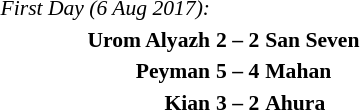<table style="font-size:90%; margin: 0 auto;">
<tr>
<td><em>First Day (6 Aug 2017):</em></td>
</tr>
<tr>
<td align="right"><strong>Urom Alyazh</strong></td>
<td align="center"><strong>2 – 2</strong></td>
<td><strong>San Seven</strong></td>
</tr>
<tr>
<td align="right"><strong>Peyman</strong></td>
<td align="center"><strong>5 – 4</strong></td>
<td><strong>Mahan</strong></td>
</tr>
<tr>
<td align="right"><strong>Kian</strong></td>
<td align="center"><strong>3 – 2</strong></td>
<td><strong>Ahura</strong></td>
</tr>
</table>
